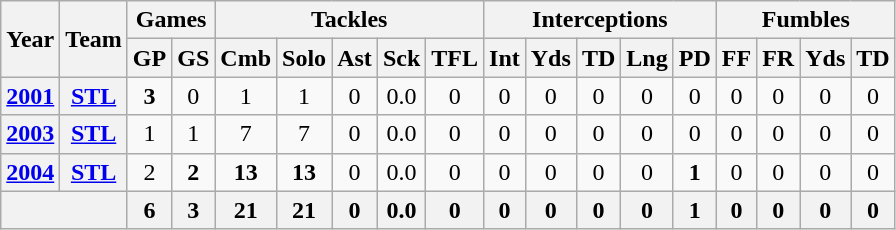<table class="wikitable" style="text-align:center">
<tr>
<th rowspan="2">Year</th>
<th rowspan="2">Team</th>
<th colspan="2">Games</th>
<th colspan="5">Tackles</th>
<th colspan="5">Interceptions</th>
<th colspan="4">Fumbles</th>
</tr>
<tr>
<th>GP</th>
<th>GS</th>
<th>Cmb</th>
<th>Solo</th>
<th>Ast</th>
<th>Sck</th>
<th>TFL</th>
<th>Int</th>
<th>Yds</th>
<th>TD</th>
<th>Lng</th>
<th>PD</th>
<th>FF</th>
<th>FR</th>
<th>Yds</th>
<th>TD</th>
</tr>
<tr>
<th><a href='#'>2001</a></th>
<th><a href='#'>STL</a></th>
<td><strong>3</strong></td>
<td>0</td>
<td>1</td>
<td>1</td>
<td>0</td>
<td>0.0</td>
<td>0</td>
<td>0</td>
<td>0</td>
<td>0</td>
<td>0</td>
<td>0</td>
<td>0</td>
<td>0</td>
<td>0</td>
<td>0</td>
</tr>
<tr>
<th><a href='#'>2003</a></th>
<th><a href='#'>STL</a></th>
<td>1</td>
<td>1</td>
<td>7</td>
<td>7</td>
<td>0</td>
<td>0.0</td>
<td>0</td>
<td>0</td>
<td>0</td>
<td>0</td>
<td>0</td>
<td>0</td>
<td>0</td>
<td>0</td>
<td>0</td>
<td>0</td>
</tr>
<tr>
<th><a href='#'>2004</a></th>
<th><a href='#'>STL</a></th>
<td>2</td>
<td><strong>2</strong></td>
<td><strong>13</strong></td>
<td><strong>13</strong></td>
<td>0</td>
<td>0.0</td>
<td>0</td>
<td>0</td>
<td>0</td>
<td>0</td>
<td>0</td>
<td><strong>1</strong></td>
<td>0</td>
<td>0</td>
<td>0</td>
<td>0</td>
</tr>
<tr>
<th colspan="2"></th>
<th>6</th>
<th>3</th>
<th>21</th>
<th>21</th>
<th>0</th>
<th>0.0</th>
<th>0</th>
<th>0</th>
<th>0</th>
<th>0</th>
<th>0</th>
<th>1</th>
<th>0</th>
<th>0</th>
<th>0</th>
<th>0</th>
</tr>
</table>
